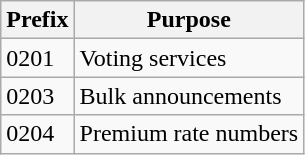<table class="wikitable">
<tr>
<th>Prefix</th>
<th>Purpose</th>
</tr>
<tr>
<td>0201</td>
<td>Voting services</td>
</tr>
<tr>
<td>0203</td>
<td>Bulk announcements</td>
</tr>
<tr>
<td>0204</td>
<td>Premium rate numbers</td>
</tr>
</table>
